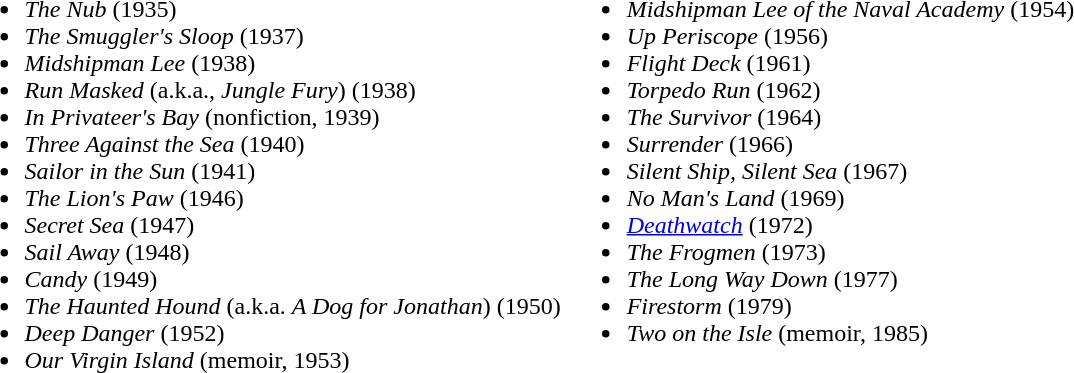<table>
<tr>
<td valign="top"><br><ul><li><em>The Nub</em> (1935)</li><li><em>The Smuggler's Sloop</em> (1937)</li><li><em>Midshipman Lee</em> (1938)</li><li><em>Run Masked</em> (a.k.a., <em>Jungle Fury</em>) (1938)</li><li><em>In Privateer's Bay</em> (nonfiction, 1939)</li><li><em>Three Against the Sea</em> (1940)</li><li><em>Sailor in the Sun</em> (1941)</li><li><em>The Lion's Paw</em> (1946)</li><li><em>Secret Sea</em> (1947)</li><li><em>Sail Away</em> (1948)</li><li><em>Candy</em> (1949)</li><li><em>The Haunted Hound</em> (a.k.a. <em>A Dog for Jonathan</em>) (1950)</li><li><em>Deep Danger</em> (1952)</li><li><em>Our Virgin Island</em> (memoir, 1953)</li></ul></td>
<td valign=top><br><ul><li><em>Midshipman Lee of the Naval Academy</em> (1954)</li><li><em>Up Periscope</em> (1956)</li><li><em>Flight Deck</em> (1961)</li><li><em>Torpedo Run</em> (1962)</li><li><em>The Survivor</em> (1964)</li><li><em>Surrender</em> (1966)</li><li><em>Silent Ship, Silent Sea</em> (1967)</li><li><em>No Man's Land</em> (1969)</li><li><em><a href='#'>Deathwatch</a></em> (1972)</li><li><em>The Frogmen</em> (1973)</li><li><em>The Long Way Down</em> (1977)</li><li><em>Firestorm</em> (1979)</li><li><em>Two on the Isle</em> (memoir, 1985)</li></ul></td>
</tr>
</table>
